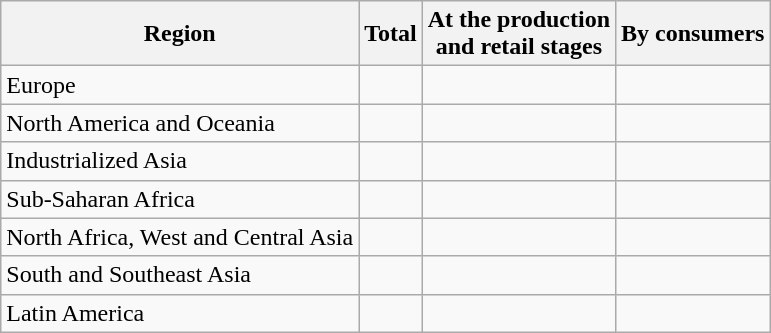<table class="wikitable">
<tr>
<th>Region</th>
<th>Total</th>
<th>At the production<br> and retail stages</th>
<th>By consumers</th>
</tr>
<tr>
<td>Europe</td>
<td></td>
<td></td>
<td></td>
</tr>
<tr>
<td>North America and Oceania</td>
<td></td>
<td></td>
<td></td>
</tr>
<tr>
<td>Industrialized Asia</td>
<td></td>
<td></td>
<td></td>
</tr>
<tr>
<td>Sub-Saharan Africa</td>
<td></td>
<td></td>
<td></td>
</tr>
<tr>
<td>North Africa, West and Central Asia</td>
<td></td>
<td></td>
<td></td>
</tr>
<tr>
<td>South and Southeast Asia</td>
<td></td>
<td></td>
<td></td>
</tr>
<tr>
<td>Latin America</td>
<td></td>
<td></td>
<td></td>
</tr>
</table>
